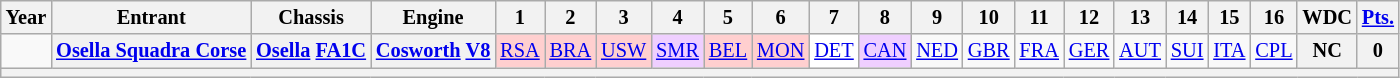<table class="wikitable" style="text-align:center; font-size:85%">
<tr>
<th>Year</th>
<th>Entrant</th>
<th>Chassis</th>
<th>Engine</th>
<th>1</th>
<th>2</th>
<th>3</th>
<th>4</th>
<th>5</th>
<th>6</th>
<th>7</th>
<th>8</th>
<th>9</th>
<th>10</th>
<th>11</th>
<th>12</th>
<th>13</th>
<th>14</th>
<th>15</th>
<th>16</th>
<th>WDC</th>
<th><a href='#'>Pts.</a></th>
</tr>
<tr>
<td></td>
<th nowrap><a href='#'>Osella Squadra Corse</a></th>
<th nowrap><a href='#'>Osella</a> <a href='#'>FA1C</a></th>
<th nowrap><a href='#'>Cosworth</a> <a href='#'>V8</a></th>
<td style="background:#FFCFCF;"><a href='#'>RSA</a><br></td>
<td style="background:#FFCFCF;"><a href='#'>BRA</a><br></td>
<td style="background:#FFCFCF;"><a href='#'>USW</a><br></td>
<td style="background:#EFCFFF;"><a href='#'>SMR</a><br></td>
<td style="background:#FFCFCF;"><a href='#'>BEL</a><br></td>
<td style="background:#FFCFCF;"><a href='#'>MON</a><br></td>
<td style="background:#ffffff;"><a href='#'>DET</a><br></td>
<td style="background:#EFCFFF;"><a href='#'>CAN</a><br></td>
<td><a href='#'>NED</a></td>
<td><a href='#'>GBR</a></td>
<td><a href='#'>FRA</a></td>
<td><a href='#'>GER</a></td>
<td><a href='#'>AUT</a></td>
<td><a href='#'>SUI</a></td>
<td><a href='#'>ITA</a></td>
<td><a href='#'>CPL</a></td>
<th>NC</th>
<th>0</th>
</tr>
<tr>
<th colspan="23"></th>
</tr>
</table>
